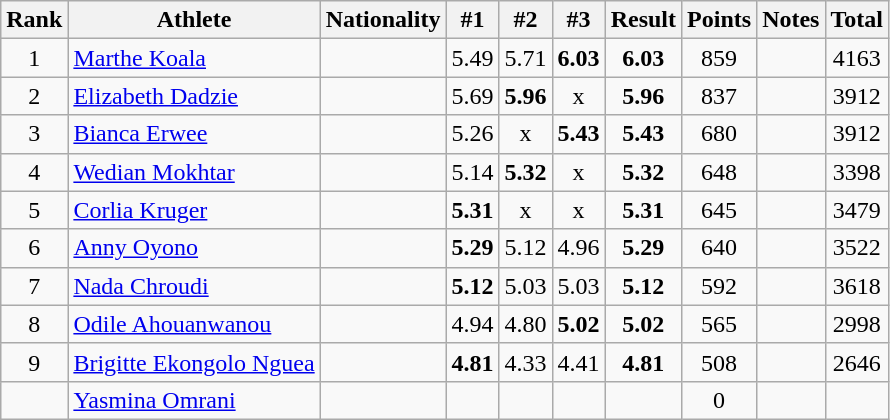<table class="wikitable sortable" style="text-align:center">
<tr>
<th>Rank</th>
<th>Athlete</th>
<th>Nationality</th>
<th>#1</th>
<th>#2</th>
<th>#3</th>
<th>Result</th>
<th>Points</th>
<th>Notes</th>
<th>Total</th>
</tr>
<tr>
<td>1</td>
<td align=left><a href='#'>Marthe Koala</a></td>
<td align=left></td>
<td>5.49</td>
<td>5.71</td>
<td><strong>6.03</strong></td>
<td><strong>6.03</strong></td>
<td>859</td>
<td></td>
<td>4163</td>
</tr>
<tr>
<td>2</td>
<td align=left><a href='#'>Elizabeth Dadzie</a></td>
<td align=left></td>
<td>5.69</td>
<td><strong>5.96</strong></td>
<td>x</td>
<td><strong>5.96</strong></td>
<td>837</td>
<td></td>
<td>3912</td>
</tr>
<tr>
<td>3</td>
<td align=left><a href='#'>Bianca Erwee</a></td>
<td align=left></td>
<td>5.26</td>
<td>x</td>
<td><strong>5.43</strong></td>
<td><strong>5.43</strong></td>
<td>680</td>
<td></td>
<td>3912</td>
</tr>
<tr>
<td>4</td>
<td align=left><a href='#'>Wedian Mokhtar</a></td>
<td align=left></td>
<td>5.14</td>
<td><strong>5.32</strong></td>
<td>x</td>
<td><strong>5.32</strong></td>
<td>648</td>
<td></td>
<td>3398</td>
</tr>
<tr>
<td>5</td>
<td align=left><a href='#'>Corlia Kruger</a></td>
<td align=left></td>
<td><strong>5.31</strong></td>
<td>x</td>
<td>x</td>
<td><strong>5.31</strong></td>
<td>645</td>
<td></td>
<td>3479</td>
</tr>
<tr>
<td>6</td>
<td align=left><a href='#'>Anny Oyono</a></td>
<td align=left></td>
<td><strong>5.29</strong></td>
<td>5.12</td>
<td>4.96</td>
<td><strong>5.29</strong></td>
<td>640</td>
<td></td>
<td>3522</td>
</tr>
<tr>
<td>7</td>
<td align=left><a href='#'>Nada Chroudi</a></td>
<td align=left></td>
<td><strong>5.12</strong></td>
<td>5.03</td>
<td>5.03</td>
<td><strong>5.12</strong></td>
<td>592</td>
<td></td>
<td>3618</td>
</tr>
<tr>
<td>8</td>
<td align=left><a href='#'>Odile Ahouanwanou</a></td>
<td align=left></td>
<td>4.94</td>
<td>4.80</td>
<td><strong>5.02</strong></td>
<td><strong>5.02</strong></td>
<td>565</td>
<td></td>
<td>2998</td>
</tr>
<tr>
<td>9</td>
<td align=left><a href='#'>Brigitte Ekongolo Nguea</a></td>
<td align=left></td>
<td><strong>4.81</strong></td>
<td>4.33</td>
<td>4.41</td>
<td><strong>4.81</strong></td>
<td>508</td>
<td></td>
<td>2646</td>
</tr>
<tr>
<td></td>
<td align=left><a href='#'>Yasmina Omrani</a></td>
<td align=left></td>
<td></td>
<td></td>
<td></td>
<td><strong></strong></td>
<td>0</td>
<td></td>
<td></td>
</tr>
</table>
